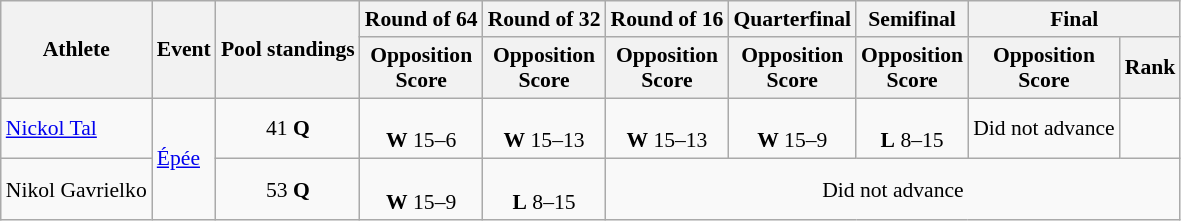<table class="wikitable" style="font-size:90%">
<tr>
<th rowspan=2>Athlete</th>
<th rowspan=2>Event</th>
<th rowspan=2>Pool standings</th>
<th>Round of 64</th>
<th>Round of 32</th>
<th>Round of 16</th>
<th>Quarterfinal</th>
<th>Semifinal</th>
<th colspan=2>Final</th>
</tr>
<tr>
<th>Opposition<br>Score</th>
<th>Opposition<br>Score</th>
<th>Opposition<br>Score</th>
<th>Opposition<br>Score</th>
<th>Opposition<br>Score</th>
<th>Opposition<br>Score</th>
<th>Rank</th>
</tr>
<tr align=center>
<td align=left><a href='#'>Nickol Tal</a></td>
<td align=left rowspan=2><a href='#'>Épée</a></td>
<td>41 <strong>Q</strong></td>
<td><br><strong>W</strong> 15–6</td>
<td><br><strong>W</strong> 15–13</td>
<td><br><strong>W</strong> 15–13</td>
<td><br><strong>W</strong> 15–9</td>
<td><br><strong>L</strong> 8–15</td>
<td>Did not advance</td>
<td></td>
</tr>
<tr align=center>
<td align=left>Nikol Gavrielko</td>
<td>53 <strong>Q</strong></td>
<td><br><strong>W</strong> 15–9</td>
<td><br><strong>L</strong> 8–15</td>
<td colspan=5>Did not advance</td>
</tr>
</table>
